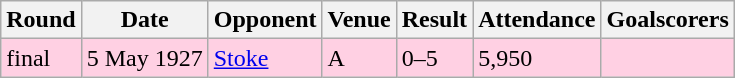<table class="wikitable">
<tr>
<th>Round</th>
<th>Date</th>
<th>Opponent</th>
<th>Venue</th>
<th>Result</th>
<th>Attendance</th>
<th>Goalscorers</th>
</tr>
<tr style="background-color: #ffd0e3;">
<td>final</td>
<td>5 May 1927</td>
<td><a href='#'>Stoke</a></td>
<td>A</td>
<td>0–5</td>
<td>5,950</td>
<td></td>
</tr>
</table>
